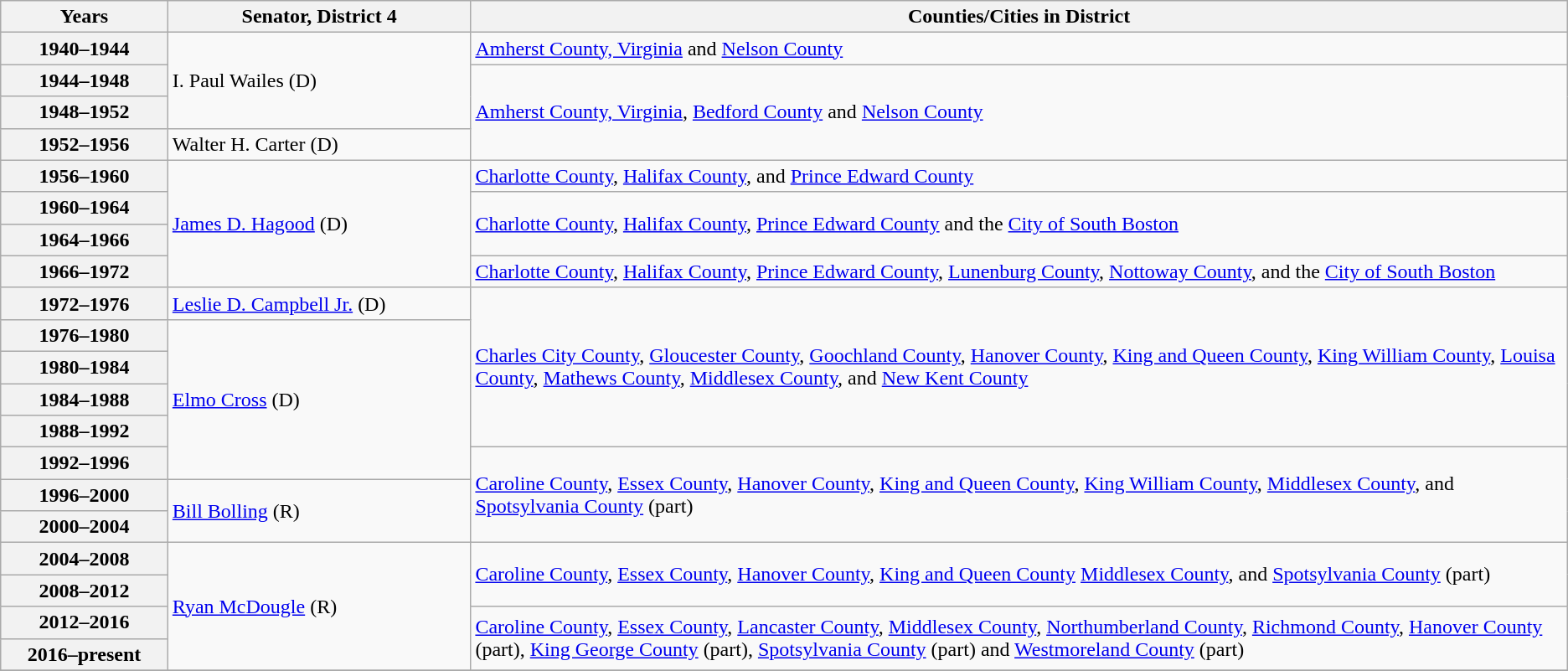<table class="wikitable">
<tr>
<th>Years</th>
<th>Senator, District 4</th>
<th width=70%>Counties/Cities in District</th>
</tr>
<tr>
<th>1940–1944</th>
<td rowspan = 3 >I. Paul Wailes (D)</td>
<td rowspan = 1><a href='#'>Amherst County, Virginia</a> and <a href='#'>Nelson County</a></td>
</tr>
<tr>
<th>1944–1948</th>
<td rowspan = 3><a href='#'>Amherst County, Virginia</a>, <a href='#'>Bedford County</a> and <a href='#'>Nelson County</a></td>
</tr>
<tr>
<th>1948–1952</th>
</tr>
<tr>
<th>1952–1956</th>
<td rowspan = 1 >Walter H. Carter (D)</td>
</tr>
<tr>
<th>1956–1960</th>
<td rowspan = 4 ><a href='#'>James D. Hagood</a> (D)</td>
<td rowspan = 1><a href='#'>Charlotte County</a>, <a href='#'>Halifax County</a>, and <a href='#'>Prince Edward County</a></td>
</tr>
<tr>
<th>1960–1964</th>
<td rowspan = 2><a href='#'>Charlotte County</a>, <a href='#'>Halifax County</a>, <a href='#'>Prince Edward County</a> and the <a href='#'>City of South Boston</a></td>
</tr>
<tr>
<th>1964–1966</th>
</tr>
<tr>
<th>1966–1972</th>
<td rowspan= 1><a href='#'>Charlotte County</a>, <a href='#'>Halifax County</a>, <a href='#'>Prince Edward County</a>, <a href='#'>Lunenburg County</a>, <a href='#'>Nottoway County</a>, and the <a href='#'>City of South Boston</a></td>
</tr>
<tr>
<th>1972–1976</th>
<td rowspan = 1 ><a href='#'>Leslie D. Campbell Jr.</a> (D)</td>
<td rowspan = 5><a href='#'>Charles City County</a>, <a href='#'>Gloucester County</a>, <a href='#'>Goochland County</a>, <a href='#'>Hanover County</a>, <a href='#'>King and Queen County</a>, <a href='#'>King William County</a>, <a href='#'>Louisa County</a>, <a href='#'>Mathews County</a>, <a href='#'>Middlesex County</a>, and <a href='#'>New Kent County</a></td>
</tr>
<tr>
<th>1976–1980</th>
<td rowspan =  5 ><a href='#'>Elmo Cross</a> (D)</td>
</tr>
<tr>
<th>1980–1984</th>
</tr>
<tr>
<th>1984–1988</th>
</tr>
<tr>
<th>1988–1992</th>
</tr>
<tr>
<th>1992–1996</th>
<td rowspan = 3><a href='#'>Caroline County</a>, <a href='#'>Essex County</a>, <a href='#'>Hanover County</a>, <a href='#'>King and Queen County</a>, <a href='#'>King William County</a>, <a href='#'>Middlesex County</a>, and <a href='#'>Spotsylvania County</a> (part)</td>
</tr>
<tr>
<th>1996–2000</th>
<td rowspan = 3 ><a href='#'>Bill Bolling</a> (R)</td>
</tr>
<tr>
<th>2000–2004</th>
</tr>
<tr>
<th rowspan = 2>2004–2008</th>
<td rowspan = 3><a href='#'>Caroline County</a>, <a href='#'>Essex County</a>, <a href='#'>Hanover County</a>, <a href='#'>King and Queen County</a> <a href='#'>Middlesex County</a>, and <a href='#'>Spotsylvania County</a> (part)</td>
</tr>
<tr>
<td rowspan = 4 ><a href='#'>Ryan McDougle</a> (R)</td>
</tr>
<tr>
<th>2008–2012</th>
</tr>
<tr>
<th>2012–2016</th>
<td rowspan = 2><a href='#'>Caroline County</a>, <a href='#'>Essex County</a>, <a href='#'>Lancaster County</a>, <a href='#'>Middlesex County</a>, <a href='#'>Northumberland County</a>, <a href='#'>Richmond County</a>, <a href='#'>Hanover County</a> (part), <a href='#'>King George County</a> (part), <a href='#'>Spotsylvania County</a> (part) and <a href='#'>Westmoreland County</a> (part)</td>
</tr>
<tr>
<th>2016–present</th>
</tr>
<tr>
</tr>
</table>
